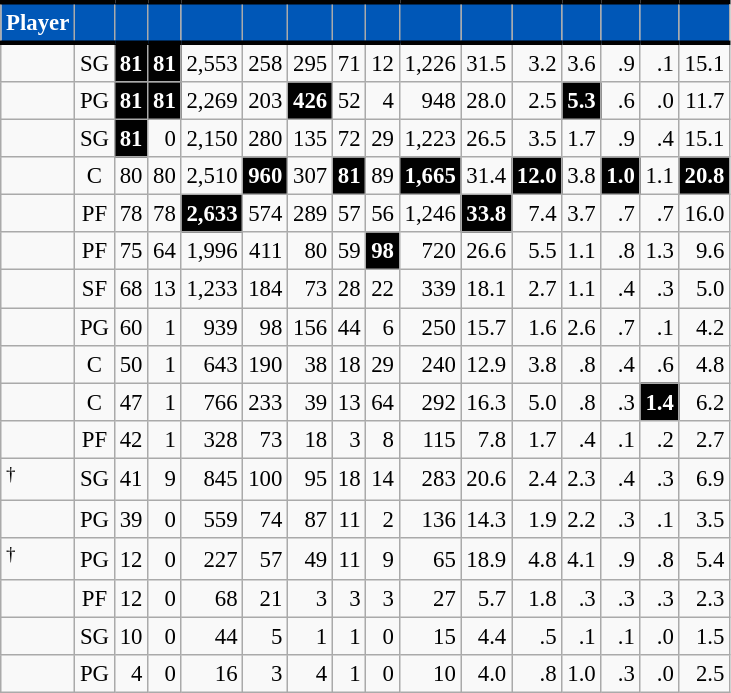<table class="wikitable sortable" style="font-size: 95%; text-align:right;">
<tr>
<th style="background:#0057B7; color:#FFFFFF; border-top:#010101 3px solid; border-bottom:#010101 3px solid;">Player</th>
<th style="background:#0057B7; color:#FFFFFF; border-top:#010101 3px solid; border-bottom:#010101 3px solid;"></th>
<th style="background:#0057B7; color:#FFFFFF; border-top:#010101 3px solid; border-bottom:#010101 3px solid;"></th>
<th style="background:#0057B7; color:#FFFFFF; border-top:#010101 3px solid; border-bottom:#010101 3px solid;"></th>
<th style="background:#0057B7; color:#FFFFFF; border-top:#010101 3px solid; border-bottom:#010101 3px solid;"></th>
<th style="background:#0057B7; color:#FFFFFF; border-top:#010101 3px solid; border-bottom:#010101 3px solid;"></th>
<th style="background:#0057B7; color:#FFFFFF; border-top:#010101 3px solid; border-bottom:#010101 3px solid;"></th>
<th style="background:#0057B7; color:#FFFFFF; border-top:#010101 3px solid; border-bottom:#010101 3px solid;"></th>
<th style="background:#0057B7; color:#FFFFFF; border-top:#010101 3px solid; border-bottom:#010101 3px solid;"></th>
<th style="background:#0057B7; color:#FFFFFF; border-top:#010101 3px solid; border-bottom:#010101 3px solid;"></th>
<th style="background:#0057B7; color:#FFFFFF; border-top:#010101 3px solid; border-bottom:#010101 3px solid;"></th>
<th style="background:#0057B7; color:#FFFFFF; border-top:#010101 3px solid; border-bottom:#010101 3px solid;"></th>
<th style="background:#0057B7; color:#FFFFFF; border-top:#010101 3px solid; border-bottom:#010101 3px solid;"></th>
<th style="background:#0057B7; color:#FFFFFF; border-top:#010101 3px solid; border-bottom:#010101 3px solid;"></th>
<th style="background:#0057B7; color:#FFFFFF; border-top:#010101 3px solid; border-bottom:#010101 3px solid;"></th>
<th style="background:#0057B7; color:#FFFFFF; border-top:#010101 3px solid; border-bottom:#010101 3px solid;"></th>
</tr>
<tr>
<td style="text-align:left;"></td>
<td style="text-align:center;">SG</td>
<td style="background:#010101; color:#FFFFFF;"><strong>81</strong></td>
<td style="background:#010101; color:#FFFFFF;"><strong>81</strong></td>
<td>2,553</td>
<td>258</td>
<td>295</td>
<td>71</td>
<td>12</td>
<td>1,226</td>
<td>31.5</td>
<td>3.2</td>
<td>3.6</td>
<td>.9</td>
<td>.1</td>
<td>15.1</td>
</tr>
<tr>
<td style="text-align:left;"></td>
<td style="text-align:center;">PG</td>
<td style="background:#010101; color:#FFFFFF;"><strong>81</strong></td>
<td style="background:#010101; color:#FFFFFF;"><strong>81</strong></td>
<td>2,269</td>
<td>203</td>
<td style="background:#010101; color:#FFFFFF;"><strong>426</strong></td>
<td>52</td>
<td>4</td>
<td>948</td>
<td>28.0</td>
<td>2.5</td>
<td style="background:#010101; color:#FFFFFF;"><strong>5.3</strong></td>
<td>.6</td>
<td>.0</td>
<td>11.7</td>
</tr>
<tr>
<td style="text-align:left;"></td>
<td style="text-align:center;">SG</td>
<td style="background:#010101; color:#FFFFFF;"><strong>81</strong></td>
<td>0</td>
<td>2,150</td>
<td>280</td>
<td>135</td>
<td>72</td>
<td>29</td>
<td>1,223</td>
<td>26.5</td>
<td>3.5</td>
<td>1.7</td>
<td>.9</td>
<td>.4</td>
<td>15.1</td>
</tr>
<tr>
<td style="text-align:left;"></td>
<td style="text-align:center;">C</td>
<td>80</td>
<td>80</td>
<td>2,510</td>
<td style="background:#010101; color:#FFFFFF;"><strong>960</strong></td>
<td>307</td>
<td style="background:#010101; color:#FFFFFF;"><strong>81</strong></td>
<td>89</td>
<td style="background:#010101; color:#FFFFFF;"><strong>1,665</strong></td>
<td>31.4</td>
<td style="background:#010101; color:#FFFFFF;"><strong>12.0</strong></td>
<td>3.8</td>
<td style="background:#010101; color:#FFFFFF;"><strong>1.0</strong></td>
<td>1.1</td>
<td style="background:#010101; color:#FFFFFF;"><strong>20.8</strong></td>
</tr>
<tr>
<td style="text-align:left;"></td>
<td style="text-align:center;">PF</td>
<td>78</td>
<td>78</td>
<td style="background:#010101; color:#FFFFFF;"><strong>2,633</strong></td>
<td>574</td>
<td>289</td>
<td>57</td>
<td>56</td>
<td>1,246</td>
<td style="background:#010101; color:#FFFFFF;"><strong>33.8</strong></td>
<td>7.4</td>
<td>3.7</td>
<td>.7</td>
<td>.7</td>
<td>16.0</td>
</tr>
<tr>
<td style="text-align:left;"></td>
<td style="text-align:center;">PF</td>
<td>75</td>
<td>64</td>
<td>1,996</td>
<td>411</td>
<td>80</td>
<td>59</td>
<td style="background:#010101; color:#FFFFFF;"><strong>98</strong></td>
<td>720</td>
<td>26.6</td>
<td>5.5</td>
<td>1.1</td>
<td>.8</td>
<td>1.3</td>
<td>9.6</td>
</tr>
<tr>
<td style="text-align:left;"></td>
<td style="text-align:center;">SF</td>
<td>68</td>
<td>13</td>
<td>1,233</td>
<td>184</td>
<td>73</td>
<td>28</td>
<td>22</td>
<td>339</td>
<td>18.1</td>
<td>2.7</td>
<td>1.1</td>
<td>.4</td>
<td>.3</td>
<td>5.0</td>
</tr>
<tr>
<td style="text-align:left;"></td>
<td style="text-align:center;">PG</td>
<td>60</td>
<td>1</td>
<td>939</td>
<td>98</td>
<td>156</td>
<td>44</td>
<td>6</td>
<td>250</td>
<td>15.7</td>
<td>1.6</td>
<td>2.6</td>
<td>.7</td>
<td>.1</td>
<td>4.2</td>
</tr>
<tr>
<td style="text-align:left;"></td>
<td style="text-align:center;">C</td>
<td>50</td>
<td>1</td>
<td>643</td>
<td>190</td>
<td>38</td>
<td>18</td>
<td>29</td>
<td>240</td>
<td>12.9</td>
<td>3.8</td>
<td>.8</td>
<td>.4</td>
<td>.6</td>
<td>4.8</td>
</tr>
<tr>
<td style="text-align:left;"></td>
<td style="text-align:center;">C</td>
<td>47</td>
<td>1</td>
<td>766</td>
<td>233</td>
<td>39</td>
<td>13</td>
<td>64</td>
<td>292</td>
<td>16.3</td>
<td>5.0</td>
<td>.8</td>
<td>.3</td>
<td style="background:#010101; color:#FFFFFF;"><strong>1.4</strong></td>
<td>6.2</td>
</tr>
<tr>
<td style="text-align:left;"></td>
<td style="text-align:center;">PF</td>
<td>42</td>
<td>1</td>
<td>328</td>
<td>73</td>
<td>18</td>
<td>3</td>
<td>8</td>
<td>115</td>
<td>7.8</td>
<td>1.7</td>
<td>.4</td>
<td>.1</td>
<td>.2</td>
<td>2.7</td>
</tr>
<tr>
<td style="text-align:left;"><sup>†</sup></td>
<td style="text-align:center;">SG</td>
<td>41</td>
<td>9</td>
<td>845</td>
<td>100</td>
<td>95</td>
<td>18</td>
<td>14</td>
<td>283</td>
<td>20.6</td>
<td>2.4</td>
<td>2.3</td>
<td>.4</td>
<td>.3</td>
<td>6.9</td>
</tr>
<tr>
<td style="text-align:left;"></td>
<td style="text-align:center;">PG</td>
<td>39</td>
<td>0</td>
<td>559</td>
<td>74</td>
<td>87</td>
<td>11</td>
<td>2</td>
<td>136</td>
<td>14.3</td>
<td>1.9</td>
<td>2.2</td>
<td>.3</td>
<td>.1</td>
<td>3.5</td>
</tr>
<tr>
<td style="text-align:left;"><sup>†</sup></td>
<td style="text-align:center;">PG</td>
<td>12</td>
<td>0</td>
<td>227</td>
<td>57</td>
<td>49</td>
<td>11</td>
<td>9</td>
<td>65</td>
<td>18.9</td>
<td>4.8</td>
<td>4.1</td>
<td>.9</td>
<td>.8</td>
<td>5.4</td>
</tr>
<tr>
<td style="text-align:left;"></td>
<td style="text-align:center;">PF</td>
<td>12</td>
<td>0</td>
<td>68</td>
<td>21</td>
<td>3</td>
<td>3</td>
<td>3</td>
<td>27</td>
<td>5.7</td>
<td>1.8</td>
<td>.3</td>
<td>.3</td>
<td>.3</td>
<td>2.3</td>
</tr>
<tr>
<td style="text-align:left;"></td>
<td style="text-align:center;">SG</td>
<td>10</td>
<td>0</td>
<td>44</td>
<td>5</td>
<td>1</td>
<td>1</td>
<td>0</td>
<td>15</td>
<td>4.4</td>
<td>.5</td>
<td>.1</td>
<td>.1</td>
<td>.0</td>
<td>1.5</td>
</tr>
<tr>
<td style="text-align:left;"></td>
<td style="text-align:center;">PG</td>
<td>4</td>
<td>0</td>
<td>16</td>
<td>3</td>
<td>4</td>
<td>1</td>
<td>0</td>
<td>10</td>
<td>4.0</td>
<td>.8</td>
<td>1.0</td>
<td>.3</td>
<td>.0</td>
<td>2.5</td>
</tr>
</table>
